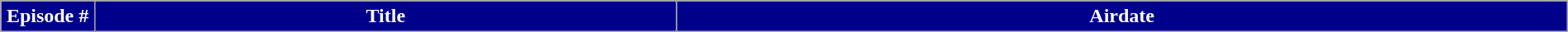<table class="wikitable plainrowheaders" style="width:100%; margin:auto; background:#FFFFFF;">
<tr>
<th style="background-color:#00008B; color:#fff; text-align:center;" width="6%">Episode #</th>
<th style="background-color:#00008B; color:#fff; text-align:center;">Title</th>
<th style="background-color:#00008B; color:#fff; text-align:center;">Airdate<br>




</th>
</tr>
</table>
